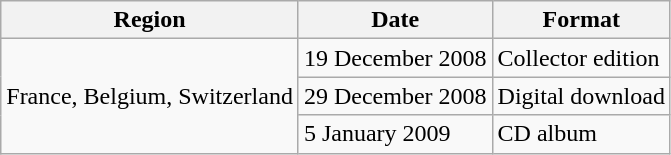<table class="wikitable" border="1">
<tr>
<th>Region</th>
<th>Date</th>
<th>Format</th>
</tr>
<tr>
<td rowspan=3>France, Belgium, Switzerland</td>
<td>19 December 2008</td>
<td>Collector edition</td>
</tr>
<tr>
<td>29 December 2008</td>
<td>Digital download</td>
</tr>
<tr>
<td>5 January 2009</td>
<td>CD album</td>
</tr>
</table>
